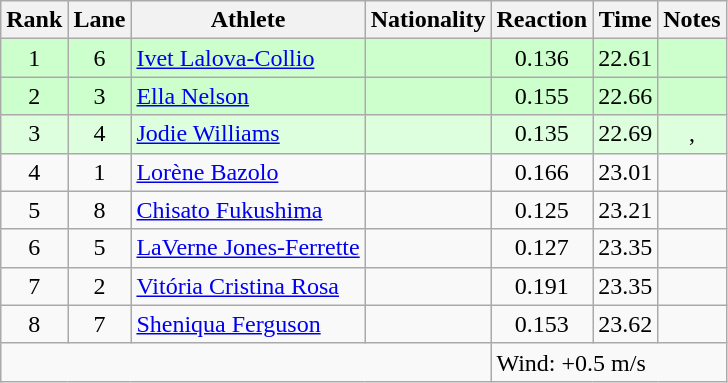<table class="wikitable sortable" style="text-align:center">
<tr>
<th>Rank</th>
<th>Lane</th>
<th>Athlete</th>
<th>Nationality</th>
<th>Reaction</th>
<th>Time</th>
<th>Notes</th>
</tr>
<tr bgcolor=ccffcc>
<td>1</td>
<td>6</td>
<td align=left><a href='#'>Ivet Lalova-Collio</a></td>
<td align=left></td>
<td>0.136</td>
<td>22.61</td>
<td></td>
</tr>
<tr bgcolor=ccffcc>
<td>2</td>
<td>3</td>
<td align=left><a href='#'>Ella Nelson</a></td>
<td align=left></td>
<td>0.155</td>
<td>22.66</td>
<td></td>
</tr>
<tr bgcolor=ddffdd>
<td>3</td>
<td>4</td>
<td align=left><a href='#'>Jodie Williams</a></td>
<td align=left></td>
<td>0.135</td>
<td>22.69</td>
<td>, </td>
</tr>
<tr>
<td>4</td>
<td>1</td>
<td align=left><a href='#'>Lorène Bazolo</a></td>
<td align=left></td>
<td>0.166</td>
<td>23.01</td>
<td></td>
</tr>
<tr>
<td>5</td>
<td>8</td>
<td align=left><a href='#'>Chisato Fukushima</a></td>
<td align=left></td>
<td>0.125</td>
<td>23.21</td>
<td></td>
</tr>
<tr>
<td>6</td>
<td>5</td>
<td align=left><a href='#'>LaVerne Jones-Ferrette</a></td>
<td align=left></td>
<td>0.127</td>
<td>23.35</td>
<td></td>
</tr>
<tr>
<td>7</td>
<td>2</td>
<td align=left><a href='#'>Vitória Cristina Rosa</a></td>
<td align=left></td>
<td>0.191</td>
<td>23.35</td>
<td></td>
</tr>
<tr>
<td>8</td>
<td>7</td>
<td align=left><a href='#'>Sheniqua Ferguson</a></td>
<td align=left></td>
<td>0.153</td>
<td>23.62</td>
<td></td>
</tr>
<tr class="sortbottom">
<td colspan=4></td>
<td colspan="3" style="text-align:left;">Wind: +0.5 m/s</td>
</tr>
</table>
